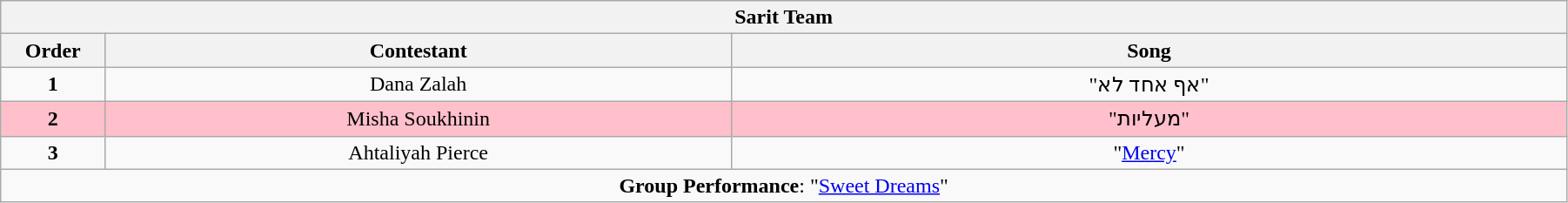<table class="wikitable" style="text-align: center; width:95%;">
<tr>
<th colspan=3>Sarit Team</th>
</tr>
<tr>
<th width="5%">Order</th>
<th width="30%">Contestant</th>
<th width="40%">Song</th>
</tr>
<tr>
<td align="center"><strong>1</strong></td>
<td>Dana Zalah</td>
<td>"אף אחד לא"</td>
</tr>
<tr>
<td bgcolor="pink" align="center"><strong>2</strong></td>
<td bgcolor="pink">Misha Soukhinin</td>
<td bgcolor="pink">"מעליות"</td>
</tr>
<tr>
<td align="center"><strong>3</strong></td>
<td>Ahtaliyah Pierce</td>
<td>"<a href='#'>Mercy</a>"</td>
</tr>
<tr>
<td colspan=3><strong>Group Performance</strong>: "<a href='#'>Sweet Dreams</a>"</td>
</tr>
</table>
